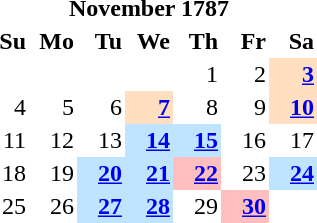<table class="toccolours" style="text-align:right;float:left;width:14em;margin-right:1em;" cellpadding=2 cellspacing=0>
<tr class="calendar-purple">
<td></td>
<th colspan="5" style="text-align: center;">November 1787</th>
<td></td>
</tr>
<tr class="calendar-purple" style="border: none;">
<th scope="col" width="14.2857%" title="Sunday">Su</th>
<th scope="col" width="14.2857%" title="Monday">Mo</th>
<th scope="col" width="14.2857%" title="Tuesday">Tu</th>
<th scope="col" width="14.2857%" title="Wednesday">We</th>
<th scope="col" width="14.2857%" title="Thursday">Th</th>
<th scope="col" width="14.2857%" title="Friday">Fr</th>
<th scope="col" width="14.2857%" title="Saturday">Sa</th>
</tr>
<tr>
</tr>
<tr>
<td></td>
<td></td>
<td></td>
<td></td>
<td>1</td>
<td>2</td>
<td style="background-color:#FFDFBF"><strong><a href='#'>3</a></strong></td>
</tr>
<tr>
<td>4</td>
<td>5</td>
<td>6</td>
<td style="background-color:#FFDFBF"><strong><a href='#'>7</a></strong></td>
<td>8</td>
<td>9</td>
<td style="background-color:#FFDFBF"><strong><a href='#'>10</a></strong></td>
</tr>
<tr>
<td>11</td>
<td>12</td>
<td>13</td>
<td style="background-color:#BFE4FF"><strong><a href='#'>14</a></strong></td>
<td style="background-color:#BFE4FF"><strong><a href='#'>15</a></strong></td>
<td>16</td>
<td>17</td>
</tr>
<tr>
<td>18</td>
<td>19</td>
<td style="background-color:#BFE4FF"><strong><a href='#'>20</a></strong></td>
<td style="background-color:#BFE4FF"><strong><a href='#'>21</a></strong></td>
<td style="background-color:#FFBFBF"><strong><a href='#'>22</a></strong></td>
<td>23</td>
<td style="background-color:#BFE4FF"><strong><a href='#'>24</a></strong></td>
</tr>
<tr>
<td>25</td>
<td>26</td>
<td style="background-color:#BFE4FF"><strong><a href='#'>27</a></strong></td>
<td style="background-color:#BFE4FF"><strong><a href='#'>28</a></strong></td>
<td>29</td>
<td style="background-color:#FFBFBF"><strong><a href='#'>30</a></strong></td>
<td></td>
</tr>
<tr>
<td colspan=7> </td>
</tr>
<tr class="calendar-purple">
</tr>
<tr class="calendar-purple">
</tr>
</table>
